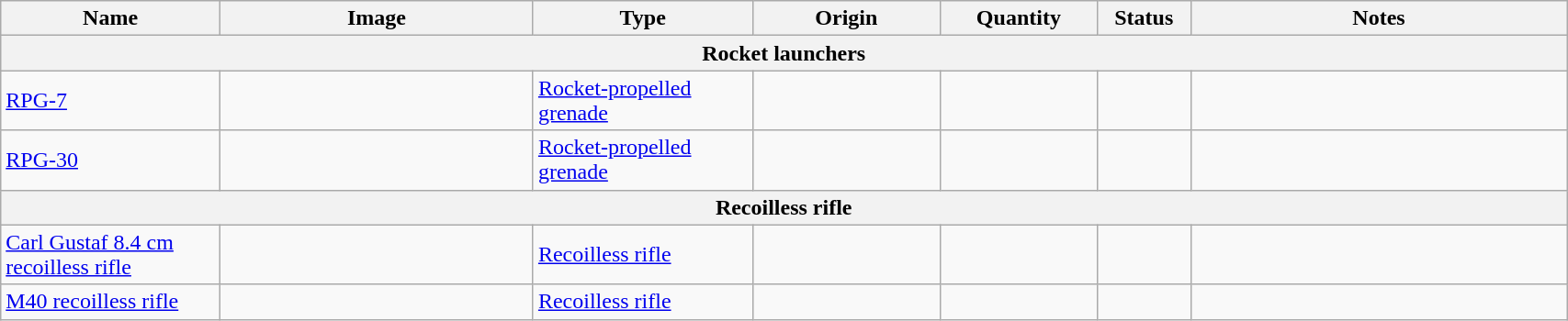<table class="wikitable" style="width:90%;">
<tr>
<th width=14%>Name</th>
<th width=20%>Image</th>
<th width=14%>Type</th>
<th width=12%>Origin</th>
<th width=10%>Quantity</th>
<th width=06%>Status</th>
<th width=24%>Notes</th>
</tr>
<tr>
<th colspan="7">Rocket launchers</th>
</tr>
<tr>
<td><a href='#'>RPG-7</a></td>
<td></td>
<td><a href='#'>Rocket-propelled grenade</a></td>
<td></td>
<td></td>
<td></td>
<td></td>
</tr>
<tr>
<td><a href='#'>RPG-30</a></td>
<td></td>
<td><a href='#'>Rocket-propelled grenade</a></td>
<td></td>
<td></td>
<td></td>
<td></td>
</tr>
<tr>
<th colspan="7">Recoilless rifle</th>
</tr>
<tr>
<td><a href='#'>Carl Gustaf 8.4 cm recoilless rifle</a></td>
<td></td>
<td><a href='#'>Recoilless rifle</a></td>
<td></td>
<td></td>
<td></td>
<td></td>
</tr>
<tr>
<td><a href='#'>M40 recoilless rifle</a></td>
<td></td>
<td><a href='#'>Recoilless rifle</a></td>
<td></td>
<td></td>
<td></td>
<td></td>
</tr>
</table>
